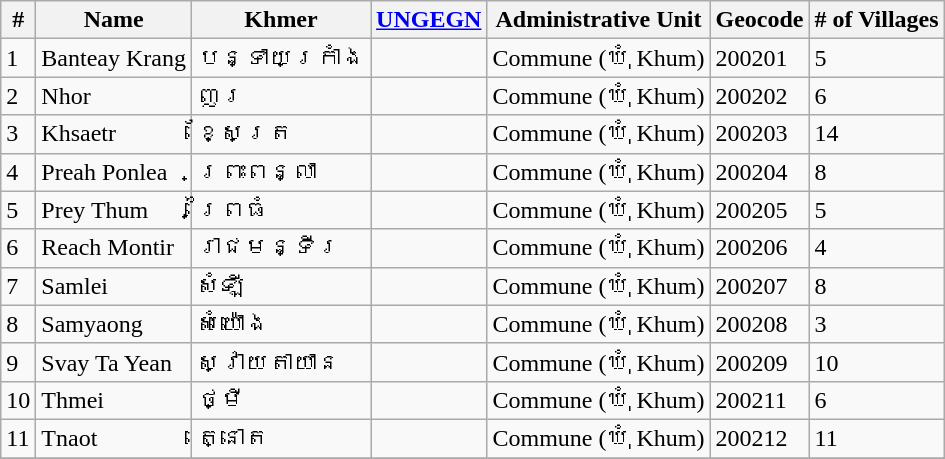<table class="wikitable sortable">
<tr>
<th>#</th>
<th>Name</th>
<th>Khmer</th>
<th><a href='#'>UNGEGN</a></th>
<th>Administrative Unit</th>
<th>Geocode</th>
<th># of Villages</th>
</tr>
<tr>
<td>1</td>
<td>Banteay Krang</td>
<td>បន្ទាយក្រាំង</td>
<td></td>
<td>Commune (ឃុំ Khum)</td>
<td>200201</td>
<td>5</td>
</tr>
<tr>
<td>2</td>
<td>Nhor</td>
<td>ញរ</td>
<td></td>
<td>Commune (ឃុំ Khum)</td>
<td>200202</td>
<td>6</td>
</tr>
<tr>
<td>3</td>
<td>Khsaetr</td>
<td>ខ្សែត្រ</td>
<td></td>
<td>Commune (ឃុំ Khum)</td>
<td>200203</td>
<td>14</td>
</tr>
<tr>
<td>4</td>
<td>Preah Ponlea</td>
<td>ព្រះពន្លា</td>
<td></td>
<td>Commune (ឃុំ Khum)</td>
<td>200204</td>
<td>8</td>
</tr>
<tr>
<td>5</td>
<td>Prey Thum</td>
<td>ព្រៃធំ</td>
<td></td>
<td>Commune (ឃុំ Khum)</td>
<td>200205</td>
<td>5</td>
</tr>
<tr>
<td>6</td>
<td>Reach Montir</td>
<td>រាជមន្ទីរ</td>
<td></td>
<td>Commune (ឃុំ Khum)</td>
<td>200206</td>
<td>4</td>
</tr>
<tr>
<td>7</td>
<td>Samlei</td>
<td>សំឡី</td>
<td></td>
<td>Commune (ឃុំ Khum)</td>
<td>200207</td>
<td>8</td>
</tr>
<tr>
<td>8</td>
<td>Samyaong</td>
<td>សំយ៉ោង</td>
<td></td>
<td>Commune (ឃុំ Khum)</td>
<td>200208</td>
<td>3</td>
</tr>
<tr>
<td>9</td>
<td>Svay Ta Yean</td>
<td>ស្វាយតាយាន</td>
<td></td>
<td>Commune (ឃុំ Khum)</td>
<td>200209</td>
<td>10</td>
</tr>
<tr>
<td>10</td>
<td>Thmei</td>
<td>ថ្មី</td>
<td></td>
<td>Commune (ឃុំ Khum)</td>
<td>200211</td>
<td>6</td>
</tr>
<tr>
<td>11</td>
<td>Tnaot</td>
<td>ត្នោត</td>
<td></td>
<td>Commune (ឃុំ Khum)</td>
<td>200212</td>
<td>11</td>
</tr>
<tr>
</tr>
</table>
